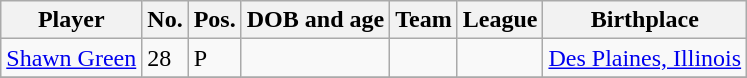<table class="wikitable sortable">
<tr>
<th>Player</th>
<th>No.</th>
<th>Pos.</th>
<th>DOB and age</th>
<th>Team</th>
<th>League</th>
<th>Birthplace</th>
</tr>
<tr>
<td><a href='#'>Shawn Green</a></td>
<td>28</td>
<td>P</td>
<td></td>
<td></td>
<td></td>
<td><a href='#'>Des Plaines, Illinois</a></td>
</tr>
<tr>
</tr>
</table>
